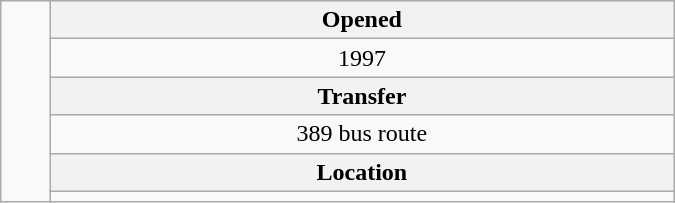<table class=wikitable style="text-align: center; width: 450px; float:right">
<tr>
<td rowspan="6"></td>
<th>Opened</th>
</tr>
<tr>
<td>1997</td>
</tr>
<tr>
<th>Transfer</th>
</tr>
<tr>
<td>389 bus route</td>
</tr>
<tr>
<th>Location</th>
</tr>
<tr>
<td></td>
</tr>
</table>
